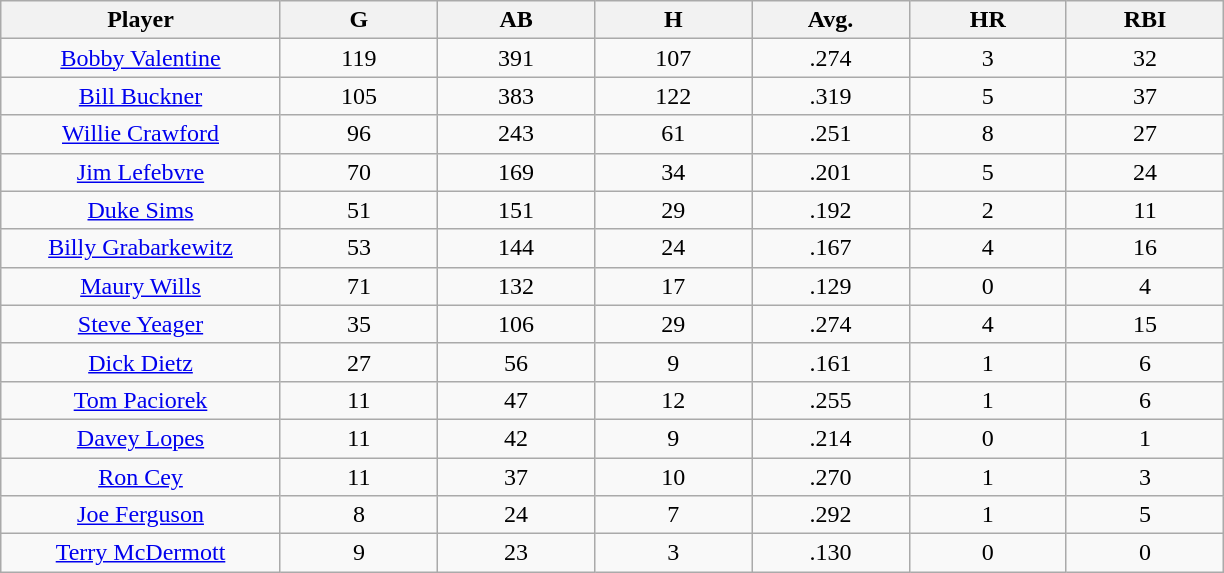<table class="wikitable sortable">
<tr>
<th bgcolor="#DDDDFF" width="16%">Player</th>
<th bgcolor="#DDDDFF" width="9%">G</th>
<th bgcolor="#DDDDFF" width="9%">AB</th>
<th bgcolor="#DDDDFF" width="9%">H</th>
<th bgcolor="#DDDDFF" width="9%">Avg.</th>
<th bgcolor="#DDDDFF" width="9%">HR</th>
<th bgcolor="#DDDDFF" width="9%">RBI</th>
</tr>
<tr align="center">
<td><a href='#'>Bobby Valentine</a></td>
<td>119</td>
<td>391</td>
<td>107</td>
<td>.274</td>
<td>3</td>
<td>32</td>
</tr>
<tr align=center>
<td><a href='#'>Bill Buckner</a></td>
<td>105</td>
<td>383</td>
<td>122</td>
<td>.319</td>
<td>5</td>
<td>37</td>
</tr>
<tr align=center>
<td><a href='#'>Willie Crawford</a></td>
<td>96</td>
<td>243</td>
<td>61</td>
<td>.251</td>
<td>8</td>
<td>27</td>
</tr>
<tr align=center>
<td><a href='#'>Jim Lefebvre</a></td>
<td>70</td>
<td>169</td>
<td>34</td>
<td>.201</td>
<td>5</td>
<td>24</td>
</tr>
<tr align=center>
<td><a href='#'>Duke Sims</a></td>
<td>51</td>
<td>151</td>
<td>29</td>
<td>.192</td>
<td>2</td>
<td>11</td>
</tr>
<tr align=center>
<td><a href='#'>Billy Grabarkewitz</a></td>
<td>53</td>
<td>144</td>
<td>24</td>
<td>.167</td>
<td>4</td>
<td>16</td>
</tr>
<tr align=center>
<td><a href='#'>Maury Wills</a></td>
<td>71</td>
<td>132</td>
<td>17</td>
<td>.129</td>
<td>0</td>
<td>4</td>
</tr>
<tr align=center>
<td><a href='#'>Steve Yeager</a></td>
<td>35</td>
<td>106</td>
<td>29</td>
<td>.274</td>
<td>4</td>
<td>15</td>
</tr>
<tr align=center>
<td><a href='#'>Dick Dietz</a></td>
<td>27</td>
<td>56</td>
<td>9</td>
<td>.161</td>
<td>1</td>
<td>6</td>
</tr>
<tr align=center>
<td><a href='#'>Tom Paciorek</a></td>
<td>11</td>
<td>47</td>
<td>12</td>
<td>.255</td>
<td>1</td>
<td>6</td>
</tr>
<tr align=center>
<td><a href='#'>Davey Lopes</a></td>
<td>11</td>
<td>42</td>
<td>9</td>
<td>.214</td>
<td>0</td>
<td>1</td>
</tr>
<tr align=center>
<td><a href='#'>Ron Cey</a></td>
<td>11</td>
<td>37</td>
<td>10</td>
<td>.270</td>
<td>1</td>
<td>3</td>
</tr>
<tr align=center>
<td><a href='#'>Joe Ferguson</a></td>
<td>8</td>
<td>24</td>
<td>7</td>
<td>.292</td>
<td>1</td>
<td>5</td>
</tr>
<tr align=center>
<td><a href='#'>Terry McDermott</a></td>
<td>9</td>
<td>23</td>
<td>3</td>
<td>.130</td>
<td>0</td>
<td>0</td>
</tr>
</table>
